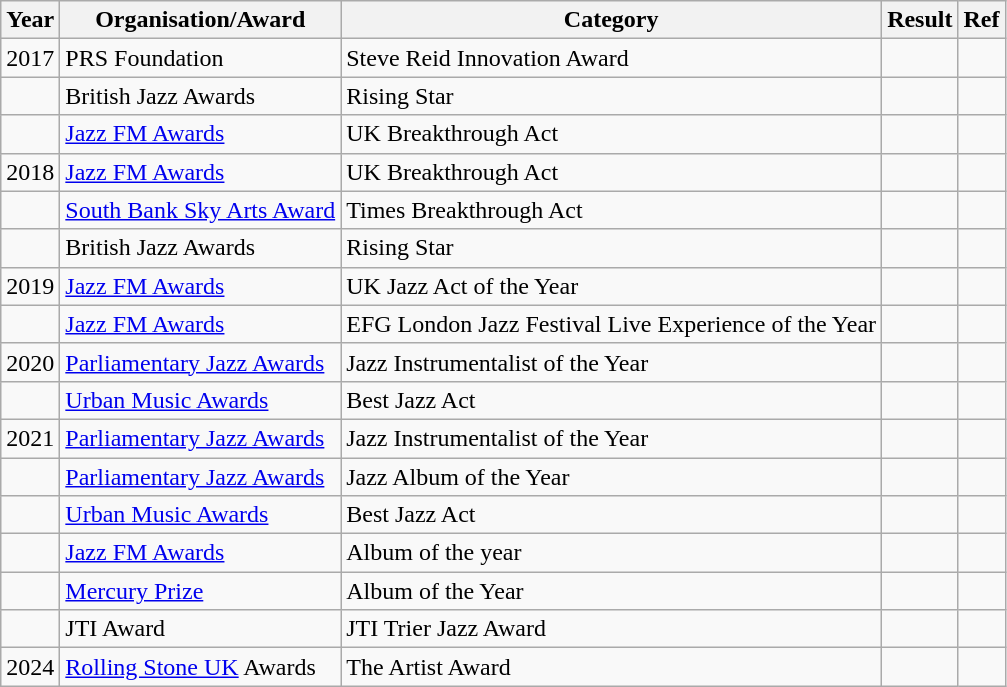<table class="unsortable wikitable">
<tr>
<th>Year</th>
<th>Organisation/Award</th>
<th>Category</th>
<th>Result</th>
<th>Ref</th>
</tr>
<tr>
<td>2017</td>
<td>PRS Foundation</td>
<td>Steve Reid Innovation Award</td>
<td></td>
<td></td>
</tr>
<tr>
<td></td>
<td>British Jazz Awards</td>
<td>Rising Star</td>
<td></td>
<td></td>
</tr>
<tr>
<td></td>
<td><a href='#'>Jazz FM Awards</a></td>
<td>UK Breakthrough Act</td>
<td></td>
<td></td>
</tr>
<tr>
<td>2018</td>
<td><a href='#'>Jazz FM Awards</a></td>
<td>UK Breakthrough Act</td>
<td></td>
<td></td>
</tr>
<tr>
<td></td>
<td><a href='#'>South Bank Sky Arts Award</a></td>
<td>Times Breakthrough Act</td>
<td></td>
<td></td>
</tr>
<tr>
<td></td>
<td>British Jazz Awards</td>
<td>Rising Star</td>
<td></td>
<td></td>
</tr>
<tr>
<td>2019</td>
<td><a href='#'>Jazz FM Awards</a></td>
<td>UK Jazz Act of the Year</td>
<td></td>
<td></td>
</tr>
<tr>
<td></td>
<td><a href='#'>Jazz FM Awards</a></td>
<td>EFG London Jazz Festival Live Experience of the Year</td>
<td></td>
<td></td>
</tr>
<tr>
<td>2020</td>
<td><a href='#'>Parliamentary Jazz Awards</a></td>
<td>Jazz Instrumentalist of the Year</td>
<td></td>
<td></td>
</tr>
<tr>
<td></td>
<td><a href='#'>Urban Music Awards</a></td>
<td>Best Jazz Act</td>
<td></td>
<td></td>
</tr>
<tr>
<td>2021</td>
<td><a href='#'>Parliamentary Jazz Awards</a></td>
<td>Jazz Instrumentalist of the Year</td>
<td></td>
<td></td>
</tr>
<tr>
<td></td>
<td><a href='#'>Parliamentary Jazz Awards</a></td>
<td>Jazz Album of the Year</td>
<td></td>
<td></td>
</tr>
<tr>
<td></td>
<td><a href='#'>Urban Music Awards</a></td>
<td>Best Jazz Act</td>
<td></td>
<td></td>
</tr>
<tr>
<td></td>
<td><a href='#'>Jazz FM Awards</a></td>
<td>Album of the year</td>
<td></td>
<td></td>
</tr>
<tr>
<td></td>
<td><a href='#'>Mercury Prize</a></td>
<td>Album of the Year</td>
<td></td>
<td></td>
</tr>
<tr>
<td></td>
<td>JTI Award</td>
<td>JTI Trier Jazz Award</td>
<td></td>
<td></td>
</tr>
<tr>
<td>2024</td>
<td><a href='#'>Rolling Stone UK</a> Awards</td>
<td>The Artist Award</td>
<td></td>
<td></td>
</tr>
</table>
